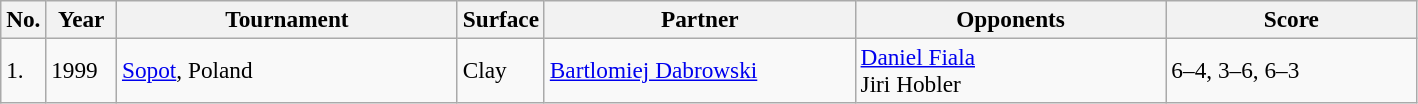<table class="sortable wikitable" style=font-size:97%>
<tr>
<th style="width:20px" class="unsortable">No.</th>
<th style="width:40px">Year</th>
<th style="width:220px">Tournament</th>
<th style="width:50px">Surface</th>
<th style="width:200px">Partner</th>
<th style="width:200px">Opponents</th>
<th style="width:160px" class="unsortable">Score</th>
</tr>
<tr>
<td>1.</td>
<td>1999</td>
<td><a href='#'>Sopot</a>, Poland</td>
<td>Clay</td>
<td> <a href='#'>Bartlomiej Dabrowski</a></td>
<td> <a href='#'>Daniel Fiala</a><br> Jiri Hobler</td>
<td>6–4, 3–6, 6–3</td>
</tr>
</table>
